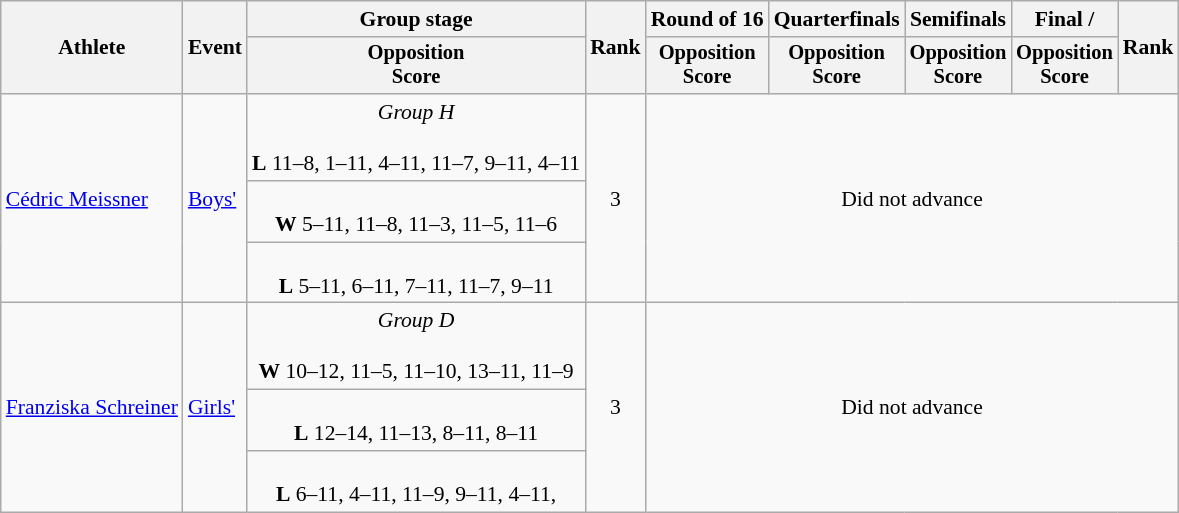<table class=wikitable style="font-size:90%">
<tr>
<th rowspan="2">Athlete</th>
<th rowspan="2">Event</th>
<th>Group stage</th>
<th rowspan="2">Rank</th>
<th>Round of 16</th>
<th>Quarterfinals</th>
<th>Semifinals</th>
<th>Final / </th>
<th rowspan=2>Rank</th>
</tr>
<tr style="font-size:95%">
<th>Opposition<br>Score</th>
<th>Opposition<br>Score</th>
<th>Opposition<br>Score</th>
<th>Opposition<br>Score</th>
<th>Opposition<br>Score</th>
</tr>
<tr align=center>
<td align=left rowspan=3><a href='#'>Cédric Meissner</a></td>
<td align=left rowspan=3><a href='#'>Boys'</a></td>
<td><em>Group H</em><br><br><strong>L</strong> 11–8, 1–11, 4–11, 11–7, 9–11, 4–11</td>
<td rowspan=3>3</td>
<td rowspan=3 colspan=5>Did not advance</td>
</tr>
<tr align=center>
<td><br><strong>W</strong> 5–11, 11–8, 11–3, 11–5, 11–6</td>
</tr>
<tr align=center>
<td><br><strong>L</strong> 5–11, 6–11, 7–11, 11–7, 9–11</td>
</tr>
<tr align=center>
<td align=left rowspan=3><a href='#'>Franziska Schreiner</a></td>
<td align=left rowspan=3><a href='#'>Girls'</a></td>
<td><em>Group D</em><br><br><strong>W</strong> 10–12, 11–5, 11–10, 13–11, 11–9</td>
<td rowspan=3>3</td>
<td rowspan=3 colspan=5>Did not advance</td>
</tr>
<tr align=center>
<td><br><strong>L</strong> 12–14, 11–13, 8–11, 8–11</td>
</tr>
<tr align=center>
<td><br><strong>L</strong> 6–11, 4–11, 11–9, 9–11, 4–11,</td>
</tr>
</table>
